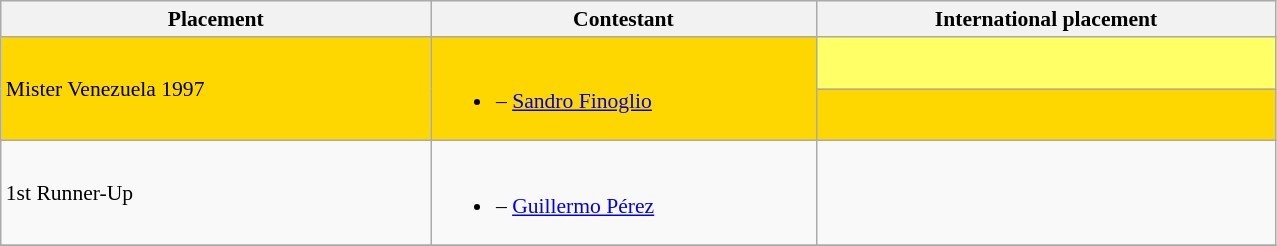<table class="wikitable sortable" style="font-size: 90%;">
<tr>
<th width="280">Placement</th>
<th width="250">Contestant</th>
<th width="300">International placement</th>
</tr>
<tr style="background:gold;">
<td rowspan="2">Mister Venezuela 1997</td>
<td rowspan="2"><br><ul><li>  – <a href='#'>Sandro Finoglio</a></li></ul></td>
<td style="background:#FFFF66;"></td>
</tr>
<tr style="background:gold;">
<td></td>
</tr>
<tr>
<td>1st Runner-Up</td>
<td><br><ul><li>  – <a href='#'>Guillermo Pérez</a></li></ul></td>
<td></td>
</tr>
<tr>
</tr>
</table>
